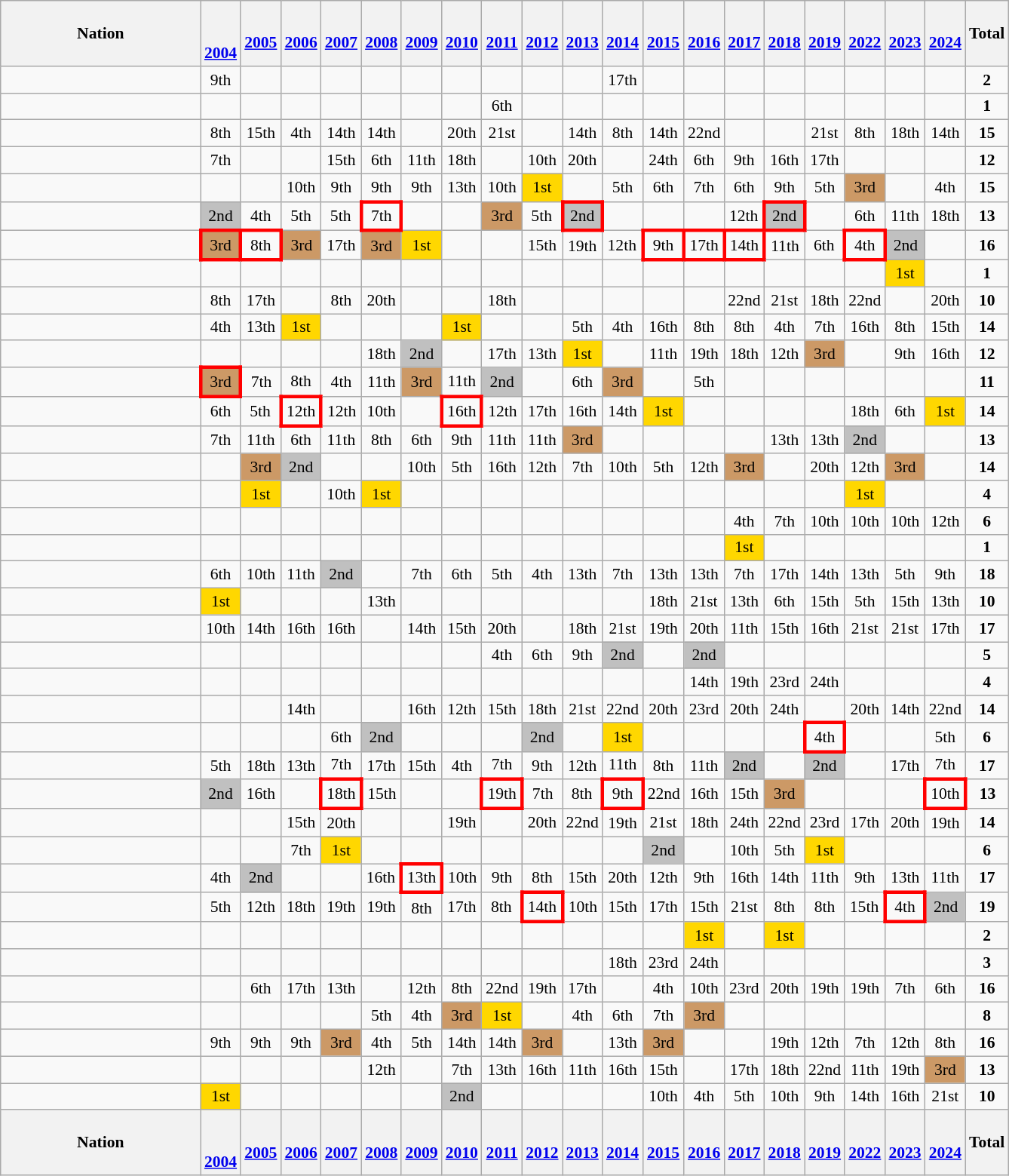<table class="wikitable" style="text-align:center; font-size:90%">
<tr>
<th width=170>Nation</th>
<th><br><br><a href='#'>2004</a></th>
<th><br><a href='#'>2005</a></th>
<th><br><a href='#'>2006</a></th>
<th><br><a href='#'>2007</a></th>
<th><br><a href='#'>2008</a></th>
<th><br><a href='#'>2009</a></th>
<th><br><a href='#'>2010</a></th>
<th><br><a href='#'>2011</a></th>
<th><br><a href='#'>2012</a></th>
<th><br><a href='#'>2013</a></th>
<th><br><a href='#'>2014</a></th>
<th><br><a href='#'>2015</a></th>
<th><br><a href='#'>2016</a></th>
<th><br><a href='#'>2017</a></th>
<th><br><a href='#'>2018</a></th>
<th><br><a href='#'>2019</a></th>
<th><br><a href='#'>2022</a></th>
<th><br><a href='#'>2023</a></th>
<th><br><a href='#'>2024</a></th>
<th>Total</th>
</tr>
<tr>
<td align=left></td>
<td>9th</td>
<td></td>
<td></td>
<td></td>
<td></td>
<td></td>
<td></td>
<td></td>
<td></td>
<td></td>
<td>17th</td>
<td></td>
<td></td>
<td></td>
<td></td>
<td></td>
<td></td>
<td></td>
<td></td>
<td><strong>2</strong></td>
</tr>
<tr>
<td align=left></td>
<td></td>
<td></td>
<td></td>
<td></td>
<td></td>
<td></td>
<td></td>
<td>6th</td>
<td></td>
<td></td>
<td></td>
<td></td>
<td></td>
<td></td>
<td></td>
<td></td>
<td></td>
<td></td>
<td></td>
<td><strong>1</strong></td>
</tr>
<tr>
<td align=left></td>
<td>8th</td>
<td>15th</td>
<td>4th</td>
<td>14th</td>
<td>14th</td>
<td></td>
<td>20th</td>
<td>21st</td>
<td></td>
<td>14th</td>
<td>8th</td>
<td>14th</td>
<td>22nd</td>
<td></td>
<td></td>
<td>21st</td>
<td>8th</td>
<td>18th</td>
<td>14th</td>
<td><strong>15</strong></td>
</tr>
<tr>
<td align=left></td>
<td>7th</td>
<td></td>
<td></td>
<td>15th</td>
<td>6th</td>
<td>11th</td>
<td>18th</td>
<td></td>
<td>10th</td>
<td>20th</td>
<td></td>
<td>24th</td>
<td>6th</td>
<td>9th</td>
<td>16th</td>
<td>17th</td>
<td></td>
<td></td>
<td></td>
<td><strong>12</strong></td>
</tr>
<tr>
<td align=left></td>
<td></td>
<td></td>
<td>10th</td>
<td>9th</td>
<td>9th</td>
<td>9th</td>
<td>13th</td>
<td>10th</td>
<td bgcolor="gold">1st</td>
<td></td>
<td>5th</td>
<td>6th</td>
<td>7th</td>
<td>6th</td>
<td>9th</td>
<td>5th</td>
<td bgcolor="#cc9966">3rd</td>
<td></td>
<td>4th</td>
<td><strong>15</strong></td>
</tr>
<tr>
<td align=left></td>
<td bgcolor="silver">2nd</td>
<td>4th</td>
<td>5th</td>
<td>5th</td>
<td style="border: 3px solid red">7th</td>
<td></td>
<td></td>
<td bgcolor="#cc9966">3rd</td>
<td>5th</td>
<td style="border: 3px solid red" bgcolor="silver">2nd</td>
<td></td>
<td></td>
<td></td>
<td>12th</td>
<td style="border: 3px solid red" bgcolor="silver">2nd</td>
<td></td>
<td>6th</td>
<td>11th</td>
<td>18th</td>
<td><strong>13</strong></td>
</tr>
<tr>
<td align=left></td>
<td style="border: 3px solid red" bgcolor="#cc9966">3rd</td>
<td style="border: 3px solid red">8th</td>
<td bgcolor="#cc9966">3rd</td>
<td>17th</td>
<td bgcolor="#cc9966">3rd</td>
<td bgcolor="gold">1st</td>
<td></td>
<td></td>
<td>15th</td>
<td>19th</td>
<td>12th</td>
<td style="border: 3px solid red">9th</td>
<td style="border: 3px solid red">17th</td>
<td style="border: 3px solid red">14th</td>
<td>11th</td>
<td>6th</td>
<td style="border: 3px solid red">4th</td>
<td bgcolor="silver">2nd</td>
<td></td>
<td><strong>16</strong></td>
</tr>
<tr>
<td align=left></td>
<td></td>
<td></td>
<td></td>
<td></td>
<td></td>
<td></td>
<td></td>
<td></td>
<td></td>
<td></td>
<td></td>
<td></td>
<td></td>
<td></td>
<td></td>
<td></td>
<td></td>
<td bgcolor="gold">1st</td>
<td></td>
<td><strong>1</strong></td>
</tr>
<tr>
<td align=left></td>
<td>8th</td>
<td>17th</td>
<td></td>
<td>8th</td>
<td>20th</td>
<td></td>
<td></td>
<td>18th</td>
<td></td>
<td></td>
<td></td>
<td></td>
<td></td>
<td>22nd</td>
<td>21st</td>
<td>18th</td>
<td>22nd</td>
<td></td>
<td>20th</td>
<td><strong>10</strong></td>
</tr>
<tr>
<td align=left></td>
<td>4th</td>
<td>13th</td>
<td bgcolor="gold">1st</td>
<td></td>
<td></td>
<td></td>
<td bgcolor="gold">1st</td>
<td></td>
<td></td>
<td>5th</td>
<td>4th</td>
<td>16th</td>
<td>8th</td>
<td>8th</td>
<td>4th</td>
<td>7th</td>
<td>16th</td>
<td>8th</td>
<td>15th</td>
<td><strong>14</strong></td>
</tr>
<tr>
<td align=left></td>
<td></td>
<td></td>
<td></td>
<td></td>
<td>18th</td>
<td bgcolor="silver">2nd</td>
<td></td>
<td>17th</td>
<td>13th</td>
<td bgcolor="gold">1st</td>
<td></td>
<td>11th</td>
<td>19th</td>
<td>18th</td>
<td>12th</td>
<td bgcolor="#cc9966">3rd</td>
<td></td>
<td>9th</td>
<td>16th</td>
<td><strong>12</strong></td>
</tr>
<tr>
<td align=left></td>
<td style="border: 3px solid red" bgcolor="#cc9966">3rd</td>
<td>7th</td>
<td>8th</td>
<td>4th</td>
<td>11th</td>
<td bgcolor="#cc9966">3rd</td>
<td>11th</td>
<td bgcolor="silver">2nd</td>
<td></td>
<td>6th</td>
<td bgcolor="#cc9966">3rd</td>
<td></td>
<td>5th</td>
<td></td>
<td></td>
<td></td>
<td></td>
<td></td>
<td></td>
<td><strong>11</strong></td>
</tr>
<tr>
<td align=left></td>
<td>6th</td>
<td>5th</td>
<td style="border: 3px solid red">12th</td>
<td>12th</td>
<td>10th</td>
<td></td>
<td style="border: 3px solid red">16th</td>
<td>12th</td>
<td>17th</td>
<td>16th</td>
<td>14th</td>
<td bgcolor="gold">1st</td>
<td></td>
<td></td>
<td></td>
<td></td>
<td>18th</td>
<td>6th</td>
<td bgcolor="gold">1st</td>
<td><strong>14</strong></td>
</tr>
<tr>
<td align=left></td>
<td>7th</td>
<td>11th</td>
<td>6th</td>
<td>11th</td>
<td>8th</td>
<td>6th</td>
<td>9th</td>
<td>11th</td>
<td>11th</td>
<td bgcolor="#cc9966">3rd</td>
<td></td>
<td></td>
<td></td>
<td></td>
<td>13th</td>
<td>13th</td>
<td bgcolor="silver">2nd</td>
<td></td>
<td></td>
<td><strong>13</strong></td>
</tr>
<tr>
<td align=left></td>
<td></td>
<td bgcolor="#cc9966">3rd</td>
<td bgcolor="silver">2nd</td>
<td></td>
<td></td>
<td>10th</td>
<td>5th</td>
<td>16th</td>
<td>12th</td>
<td>7th</td>
<td>10th</td>
<td>5th</td>
<td>12th</td>
<td bgcolor="#cc9966">3rd</td>
<td></td>
<td>20th</td>
<td>12th</td>
<td bgcolor="#cc9966">3rd</td>
<td></td>
<td><strong>14</strong></td>
</tr>
<tr>
<td align=left></td>
<td></td>
<td bgcolor="gold">1st</td>
<td></td>
<td>10th</td>
<td bgcolor="gold">1st</td>
<td></td>
<td></td>
<td></td>
<td></td>
<td></td>
<td></td>
<td></td>
<td></td>
<td></td>
<td></td>
<td></td>
<td bgcolor="gold">1st</td>
<td></td>
<td></td>
<td><strong>4</strong></td>
</tr>
<tr>
<td align=left></td>
<td></td>
<td></td>
<td></td>
<td></td>
<td></td>
<td></td>
<td></td>
<td></td>
<td></td>
<td></td>
<td></td>
<td></td>
<td></td>
<td>4th</td>
<td>7th</td>
<td>10th</td>
<td>10th</td>
<td>10th</td>
<td>12th</td>
<td><strong>6</strong></td>
</tr>
<tr>
<td align=left></td>
<td></td>
<td></td>
<td></td>
<td></td>
<td></td>
<td></td>
<td></td>
<td></td>
<td></td>
<td></td>
<td></td>
<td></td>
<td></td>
<td bgcolor="gold">1st</td>
<td></td>
<td></td>
<td></td>
<td></td>
<td></td>
<td><strong>1</strong></td>
</tr>
<tr>
<td align=left></td>
<td>6th</td>
<td>10th</td>
<td>11th</td>
<td bgcolor="silver">2nd</td>
<td></td>
<td>7th</td>
<td>6th</td>
<td>5th</td>
<td>4th</td>
<td>13th</td>
<td>7th</td>
<td>13th</td>
<td>13th</td>
<td>7th</td>
<td>17th</td>
<td>14th</td>
<td>13th</td>
<td>5th</td>
<td>9th</td>
<td><strong>18</strong></td>
</tr>
<tr>
<td align=left></td>
<td bgcolor="gold">1st</td>
<td></td>
<td></td>
<td></td>
<td>13th</td>
<td></td>
<td></td>
<td></td>
<td></td>
<td></td>
<td></td>
<td>18th</td>
<td>21st</td>
<td>13th</td>
<td>6th</td>
<td>15th</td>
<td>5th</td>
<td>15th</td>
<td>13th</td>
<td><strong>10</strong></td>
</tr>
<tr>
<td align=left></td>
<td>10th</td>
<td>14th</td>
<td>16th</td>
<td>16th</td>
<td></td>
<td>14th</td>
<td>15th</td>
<td>20th</td>
<td></td>
<td>18th</td>
<td>21st</td>
<td>19th</td>
<td>20th</td>
<td>11th</td>
<td>15th</td>
<td>16th</td>
<td>21st</td>
<td>21st</td>
<td>17th</td>
<td><strong>17</strong></td>
</tr>
<tr>
<td align=left></td>
<td></td>
<td></td>
<td></td>
<td></td>
<td></td>
<td></td>
<td></td>
<td>4th</td>
<td>6th</td>
<td>9th</td>
<td bgcolor="silver">2nd</td>
<td></td>
<td bgcolor="silver">2nd</td>
<td></td>
<td></td>
<td></td>
<td></td>
<td></td>
<td></td>
<td><strong>5</strong></td>
</tr>
<tr>
<td align=left></td>
<td></td>
<td></td>
<td></td>
<td></td>
<td></td>
<td></td>
<td></td>
<td></td>
<td></td>
<td></td>
<td></td>
<td></td>
<td>14th</td>
<td>19th</td>
<td>23rd</td>
<td>24th</td>
<td></td>
<td></td>
<td></td>
<td><strong>4</strong></td>
</tr>
<tr>
<td align=left></td>
<td></td>
<td></td>
<td>14th</td>
<td></td>
<td></td>
<td>16th</td>
<td>12th</td>
<td>15th</td>
<td>18th</td>
<td>21st</td>
<td>22nd</td>
<td>20th</td>
<td>23rd</td>
<td>20th</td>
<td>24th</td>
<td></td>
<td>20th</td>
<td>14th</td>
<td>22nd</td>
<td><strong>14</strong></td>
</tr>
<tr>
<td align=left></td>
<td></td>
<td></td>
<td></td>
<td>6th</td>
<td bgcolor="silver">2nd</td>
<td></td>
<td></td>
<td></td>
<td bgcolor="silver">2nd</td>
<td></td>
<td bgcolor="gold">1st</td>
<td></td>
<td></td>
<td></td>
<td></td>
<td style="border: 3px solid red">4th</td>
<td></td>
<td></td>
<td>5th</td>
<td><strong>6</strong></td>
</tr>
<tr>
<td align=left></td>
<td>5th</td>
<td>18th</td>
<td>13th</td>
<td>7th</td>
<td>17th</td>
<td>15th</td>
<td>4th</td>
<td>7th</td>
<td>9th</td>
<td>12th</td>
<td>11th</td>
<td>8th</td>
<td>11th</td>
<td bgcolor="silver">2nd</td>
<td></td>
<td bgcolor="silver">2nd</td>
<td></td>
<td>17th</td>
<td>7th</td>
<td><strong>17</strong></td>
</tr>
<tr>
<td align=left></td>
<td bgcolor="silver">2nd</td>
<td>16th</td>
<td></td>
<td style="border: 3px solid red">18th</td>
<td>15th</td>
<td></td>
<td></td>
<td style="border: 3px solid red">19th</td>
<td>7th</td>
<td>8th</td>
<td style="border: 3px solid red">9th</td>
<td>22nd</td>
<td>16th</td>
<td>15th</td>
<td bgcolor="#cc9966">3rd</td>
<td></td>
<td></td>
<td></td>
<td style="border: 3px solid red">10th</td>
<td><strong>13</strong></td>
</tr>
<tr>
<td align=left></td>
<td></td>
<td></td>
<td>15th</td>
<td>20th</td>
<td></td>
<td></td>
<td>19th</td>
<td></td>
<td>20th</td>
<td>22nd</td>
<td>19th</td>
<td>21st</td>
<td>18th</td>
<td>24th</td>
<td>22nd</td>
<td>23rd</td>
<td>17th</td>
<td>20th</td>
<td>19th</td>
<td><strong>14</strong></td>
</tr>
<tr>
<td align=left></td>
<td></td>
<td></td>
<td>7th</td>
<td bgcolor="gold">1st</td>
<td></td>
<td></td>
<td></td>
<td></td>
<td></td>
<td></td>
<td></td>
<td bgcolor="silver">2nd</td>
<td></td>
<td>10th</td>
<td>5th</td>
<td bgcolor="gold">1st</td>
<td></td>
<td></td>
<td></td>
<td><strong>6</strong></td>
</tr>
<tr>
<td align=left></td>
<td>4th</td>
<td bgcolor="silver">2nd</td>
<td></td>
<td></td>
<td>16th</td>
<td style="border: 3px solid red">13th</td>
<td>10th</td>
<td>9th</td>
<td>8th</td>
<td>15th</td>
<td>20th</td>
<td>12th</td>
<td>9th</td>
<td>16th</td>
<td>14th</td>
<td>11th</td>
<td>9th</td>
<td>13th</td>
<td>11th</td>
<td><strong>17</strong></td>
</tr>
<tr>
<td align=left></td>
<td>5th</td>
<td>12th</td>
<td>18th</td>
<td>19th</td>
<td>19th</td>
<td>8th</td>
<td>17th</td>
<td>8th</td>
<td style="border: 3px solid red">14th</td>
<td>10th</td>
<td>15th</td>
<td>17th</td>
<td>15th</td>
<td>21st</td>
<td>8th</td>
<td>8th</td>
<td>15th</td>
<td style="border: 3px solid red">4th</td>
<td bgcolor="silver">2nd</td>
<td><strong>19</strong></td>
</tr>
<tr>
<td align=left></td>
<td></td>
<td></td>
<td></td>
<td></td>
<td></td>
<td></td>
<td></td>
<td></td>
<td></td>
<td></td>
<td></td>
<td></td>
<td bgcolor="gold">1st</td>
<td></td>
<td bgcolor="gold">1st</td>
<td></td>
<td></td>
<td></td>
<td></td>
<td><strong>2</strong></td>
</tr>
<tr>
<td align=left></td>
<td></td>
<td></td>
<td></td>
<td></td>
<td></td>
<td></td>
<td></td>
<td></td>
<td></td>
<td></td>
<td>18th</td>
<td>23rd</td>
<td>24th</td>
<td></td>
<td></td>
<td></td>
<td></td>
<td></td>
<td></td>
<td><strong>3</strong></td>
</tr>
<tr>
<td align=left></td>
<td></td>
<td>6th</td>
<td>17th</td>
<td>13th</td>
<td></td>
<td>12th</td>
<td>8th</td>
<td>22nd</td>
<td>19th</td>
<td>17th</td>
<td></td>
<td>4th</td>
<td>10th</td>
<td>23rd</td>
<td>20th</td>
<td>19th</td>
<td>19th</td>
<td>7th</td>
<td>6th</td>
<td><strong>16</strong></td>
</tr>
<tr>
<td align=left></td>
<td></td>
<td></td>
<td></td>
<td></td>
<td>5th</td>
<td>4th</td>
<td bgcolor="#cc9966">3rd</td>
<td bgcolor="gold">1st</td>
<td></td>
<td>4th</td>
<td>6th</td>
<td>7th</td>
<td bgcolor="#cc9966">3rd</td>
<td></td>
<td></td>
<td></td>
<td></td>
<td></td>
<td></td>
<td><strong>8</strong></td>
</tr>
<tr>
<td align=left></td>
<td>9th</td>
<td>9th</td>
<td>9th</td>
<td bgcolor="#cc9966">3rd</td>
<td>4th</td>
<td>5th</td>
<td>14th</td>
<td>14th</td>
<td bgcolor="#cc9966">3rd</td>
<td></td>
<td>13th</td>
<td bgcolor="#cc9966">3rd</td>
<td></td>
<td></td>
<td>19th</td>
<td>12th</td>
<td>7th</td>
<td>12th</td>
<td>8th</td>
<td><strong>16</strong></td>
</tr>
<tr>
<td align=left></td>
<td></td>
<td></td>
<td></td>
<td></td>
<td>12th</td>
<td></td>
<td>7th</td>
<td>13th</td>
<td>16th</td>
<td>11th</td>
<td>16th</td>
<td>15th</td>
<td></td>
<td>17th</td>
<td>18th</td>
<td>22nd</td>
<td>11th</td>
<td>19th</td>
<td bgcolor="#cc9966">3rd</td>
<td><strong>13</strong></td>
</tr>
<tr>
<td align=left></td>
<td bgcolor="gold">1st</td>
<td></td>
<td></td>
<td></td>
<td></td>
<td></td>
<td bgcolor="silver">2nd</td>
<td></td>
<td></td>
<td></td>
<td></td>
<td>10th</td>
<td>4th</td>
<td>5th</td>
<td>10th</td>
<td>9th</td>
<td>14th</td>
<td>16th</td>
<td>21st</td>
<td><strong>10</strong></td>
</tr>
<tr>
<th width=170>Nation</th>
<th><br><br><a href='#'>2004</a></th>
<th><br><a href='#'>2005</a></th>
<th><br><a href='#'>2006</a></th>
<th><br><a href='#'>2007</a></th>
<th><br><a href='#'>2008</a></th>
<th><br><a href='#'>2009</a></th>
<th><br><a href='#'>2010</a></th>
<th><br><a href='#'>2011</a></th>
<th><br><a href='#'>2012</a></th>
<th><br><a href='#'>2013</a></th>
<th><br><a href='#'>2014</a></th>
<th><br><a href='#'>2015</a></th>
<th><br><a href='#'>2016</a></th>
<th><br><a href='#'>2017</a></th>
<th><br><a href='#'>2018</a></th>
<th><br><a href='#'>2019</a></th>
<th><br><a href='#'>2022</a></th>
<th><br><a href='#'>2023</a></th>
<th><br><a href='#'>2024</a></th>
<th>Total</th>
</tr>
</table>
